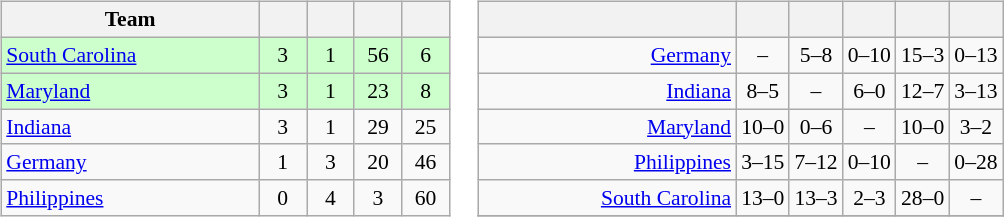<table>
<tr>
<td><br><table class="wikitable" style="text-align: center; font-size: 90%;">
<tr>
<th width=165>Team</th>
<th width=25></th>
<th width=25></th>
<th width=25></th>
<th width=25></th>
</tr>
<tr bgcolor="#ccffcc">
<td align="left"> <a href='#'>South Carolina</a></td>
<td>3</td>
<td>1</td>
<td>56</td>
<td>6</td>
</tr>
<tr bgcolor="#ccffcc">
<td align="left"> <a href='#'>Maryland</a></td>
<td>3</td>
<td>1</td>
<td>23</td>
<td>8</td>
</tr>
<tr>
<td align="left"> <a href='#'>Indiana</a></td>
<td>3</td>
<td>1</td>
<td>29</td>
<td>25</td>
</tr>
<tr>
<td align="left"> <a href='#'>Germany</a></td>
<td>1</td>
<td>3</td>
<td>20</td>
<td>46</td>
</tr>
<tr>
<td align="left"> <a href='#'>Philippines</a></td>
<td>0</td>
<td>4</td>
<td>3</td>
<td>60</td>
</tr>
</table>
</td>
<td><br><table class="wikitable" style="text-align:center; font-size:90%;">
<tr>
<th width=165> </th>
<th></th>
<th></th>
<th></th>
<th></th>
<th></th>
</tr>
<tr>
<td style="text-align:right;"><a href='#'>Germany</a> </td>
<td>–</td>
<td>5–8</td>
<td>0–10</td>
<td>15–3</td>
<td>0–13</td>
</tr>
<tr>
<td style="text-align:right;"><a href='#'>Indiana</a> </td>
<td>8–5</td>
<td>–</td>
<td>6–0</td>
<td>12–7</td>
<td>3–13</td>
</tr>
<tr>
<td style="text-align:right;"><a href='#'>Maryland</a> </td>
<td>10–0</td>
<td>0–6</td>
<td>–</td>
<td>10–0</td>
<td>3–2</td>
</tr>
<tr>
<td style="text-align:right;"><a href='#'>Philippines</a> </td>
<td>3–15</td>
<td>7–12</td>
<td>0–10</td>
<td>–</td>
<td>0–28</td>
</tr>
<tr>
<td style="text-align:right;"><a href='#'>South Carolina</a> </td>
<td>13–0</td>
<td>13–3</td>
<td>2–3</td>
<td>28–0</td>
<td>–</td>
</tr>
<tr>
</tr>
</table>
</td>
</tr>
</table>
